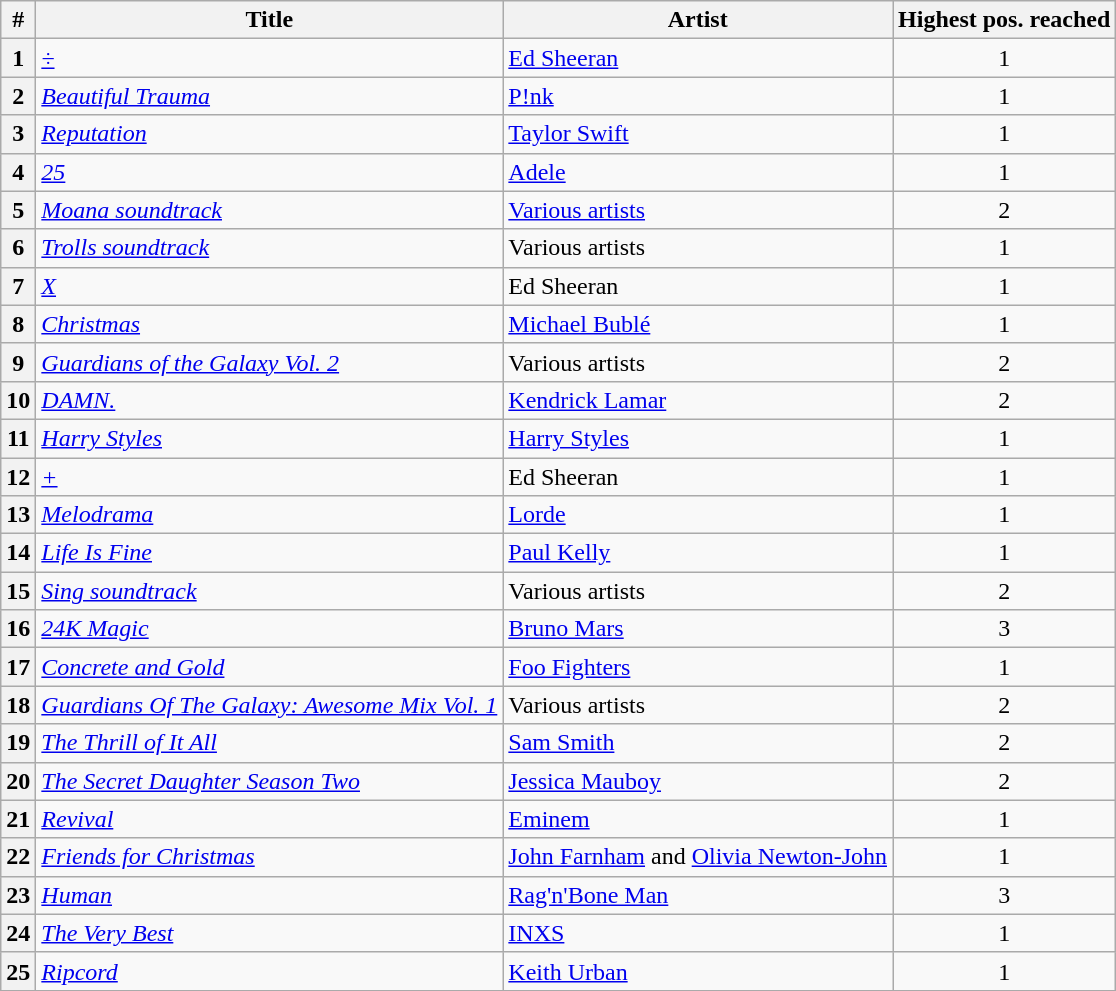<table class="wikitable sortable">
<tr>
<th scope="col">#</th>
<th scope="col">Title</th>
<th scope="col">Artist</th>
<th scope="col">Highest pos. reached</th>
</tr>
<tr>
<th scope="row">1</th>
<td><em><a href='#'>÷</a></em></td>
<td><a href='#'>Ed Sheeran</a></td>
<td style="text-align:center;">1</td>
</tr>
<tr>
<th scope="row">2</th>
<td><em><a href='#'>Beautiful Trauma</a></em></td>
<td><a href='#'>P!nk</a></td>
<td style="text-align:center;">1</td>
</tr>
<tr>
<th scope="row">3</th>
<td><em><a href='#'>Reputation</a></em></td>
<td><a href='#'>Taylor Swift</a></td>
<td style="text-align:center;">1</td>
</tr>
<tr>
<th scope="row">4</th>
<td><em><a href='#'>25</a></em></td>
<td><a href='#'>Adele</a></td>
<td style="text-align:center;">1</td>
</tr>
<tr>
<th scope="row">5</th>
<td><em><a href='#'>Moana soundtrack</a></em></td>
<td><a href='#'>Various artists</a></td>
<td style="text-align:center;">2</td>
</tr>
<tr>
<th scope="row">6</th>
<td><em><a href='#'>Trolls soundtrack</a></em></td>
<td>Various artists</td>
<td style="text-align:center;">1</td>
</tr>
<tr>
<th scope="row">7</th>
<td><em><a href='#'>X</a></em></td>
<td>Ed Sheeran</td>
<td style="text-align:center;">1</td>
</tr>
<tr>
<th scope="row">8</th>
<td><em><a href='#'>Christmas</a></em></td>
<td><a href='#'>Michael Bublé</a></td>
<td style="text-align:center;">1</td>
</tr>
<tr>
<th scope="row">9</th>
<td><em><a href='#'>Guardians of the Galaxy Vol. 2</a></em></td>
<td>Various artists</td>
<td style="text-align:center;">2</td>
</tr>
<tr>
<th scope="row">10</th>
<td><em><a href='#'>DAMN.</a></em></td>
<td><a href='#'>Kendrick Lamar</a></td>
<td style="text-align:center;">2</td>
</tr>
<tr>
<th scope="row">11</th>
<td><em><a href='#'>Harry Styles</a></em></td>
<td><a href='#'>Harry Styles</a></td>
<td style="text-align:center;">1</td>
</tr>
<tr>
<th scope="row">12</th>
<td><em><a href='#'>+</a></em></td>
<td>Ed Sheeran</td>
<td style="text-align:center;">1</td>
</tr>
<tr>
<th scope="row">13</th>
<td><em><a href='#'>Melodrama</a></em></td>
<td><a href='#'>Lorde</a></td>
<td style="text-align:center;">1</td>
</tr>
<tr>
<th scope="row">14</th>
<td><em><a href='#'>Life Is Fine</a></em></td>
<td><a href='#'>Paul Kelly</a></td>
<td style="text-align:center;">1</td>
</tr>
<tr>
<th scope="row">15</th>
<td><em><a href='#'>Sing soundtrack</a></em></td>
<td>Various artists</td>
<td style="text-align:center;">2</td>
</tr>
<tr>
<th scope="row">16</th>
<td><em><a href='#'>24K Magic</a></em></td>
<td><a href='#'>Bruno Mars</a></td>
<td style="text-align:center;">3</td>
</tr>
<tr>
<th scope="row">17</th>
<td><em><a href='#'>Concrete and Gold</a></em></td>
<td><a href='#'>Foo Fighters</a></td>
<td style="text-align:center;">1</td>
</tr>
<tr>
<th scope="row">18</th>
<td><em><a href='#'>Guardians Of The Galaxy: Awesome Mix Vol. 1</a></em></td>
<td>Various artists</td>
<td style="text-align:center;">2</td>
</tr>
<tr>
<th scope="row">19</th>
<td><em><a href='#'>The Thrill of It All</a></em></td>
<td><a href='#'>Sam Smith</a></td>
<td style="text-align:center;">2</td>
</tr>
<tr>
<th scope="row">20</th>
<td><em><a href='#'>The Secret Daughter Season Two</a></em></td>
<td><a href='#'>Jessica Mauboy</a></td>
<td style="text-align:center;">2</td>
</tr>
<tr>
<th scope="row">21</th>
<td><em><a href='#'>Revival</a></em></td>
<td><a href='#'>Eminem</a></td>
<td style="text-align:center;">1</td>
</tr>
<tr>
<th scope="row">22</th>
<td><em><a href='#'>Friends for Christmas</a></em></td>
<td><a href='#'>John Farnham</a> and <a href='#'>Olivia Newton-John</a></td>
<td style="text-align:center;">1</td>
</tr>
<tr>
<th scope="row">23</th>
<td><em><a href='#'>Human</a></em></td>
<td><a href='#'>Rag'n'Bone Man</a></td>
<td style="text-align:center;">3</td>
</tr>
<tr>
<th scope="row">24</th>
<td><em><a href='#'>The Very Best</a></em></td>
<td><a href='#'>INXS</a></td>
<td style="text-align:center;">1</td>
</tr>
<tr>
<th scope="row">25</th>
<td><em><a href='#'>Ripcord</a></em></td>
<td><a href='#'>Keith Urban</a></td>
<td style="text-align:center;">1</td>
</tr>
</table>
